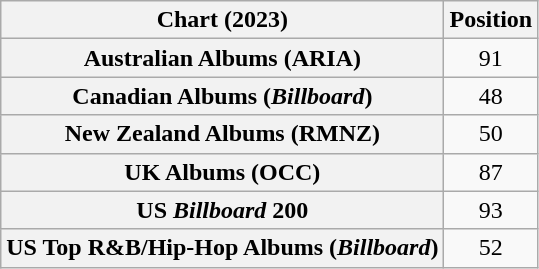<table class="wikitable sortable plainrowheaders" style="text-align:center">
<tr>
<th scope="col">Chart (2023)</th>
<th scope="col">Position</th>
</tr>
<tr>
<th scope="row">Australian Albums (ARIA)</th>
<td>91</td>
</tr>
<tr>
<th scope="row">Canadian Albums (<em>Billboard</em>)</th>
<td>48</td>
</tr>
<tr>
<th scope="row">New Zealand Albums (RMNZ)</th>
<td>50</td>
</tr>
<tr>
<th scope="row">UK Albums (OCC)</th>
<td>87</td>
</tr>
<tr>
<th scope="row">US <em>Billboard</em> 200</th>
<td>93</td>
</tr>
<tr>
<th scope="row">US Top R&B/Hip-Hop Albums (<em>Billboard</em>)</th>
<td>52</td>
</tr>
</table>
